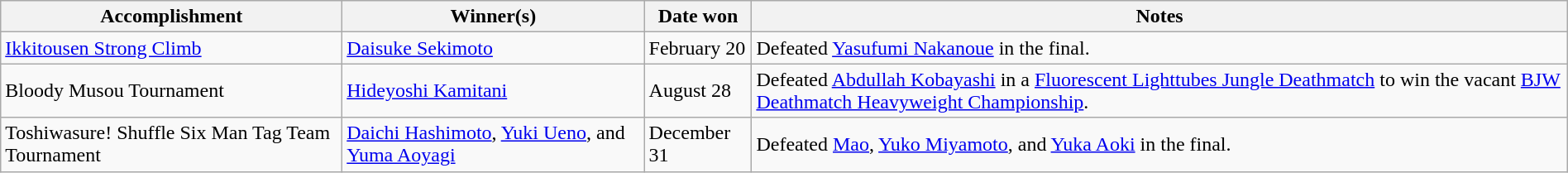<table class="wikitable" style="width:100%;">
<tr>
<th>Accomplishment</th>
<th>Winner(s)</th>
<th>Date won</th>
<th>Notes</th>
</tr>
<tr>
<td><a href='#'>Ikkitousen Strong Climb</a></td>
<td><a href='#'>Daisuke Sekimoto</a></td>
<td>February 20</td>
<td>Defeated <a href='#'>Yasufumi Nakanoue</a> in the final.</td>
</tr>
<tr>
<td>Bloody Musou Tournament</td>
<td><a href='#'>Hideyoshi Kamitani</a></td>
<td>August 28<br></td>
<td>Defeated <a href='#'>Abdullah Kobayashi</a> in a <a href='#'>Fluorescent Lighttubes Jungle Deathmatch</a> to win the vacant <a href='#'>BJW Deathmatch Heavyweight Championship</a>.</td>
</tr>
<tr>
<td>Toshiwasure! Shuffle Six Man Tag Team Tournament</td>
<td><a href='#'>Daichi Hashimoto</a>, <a href='#'>Yuki Ueno</a>, and <a href='#'>Yuma Aoyagi</a></td>
<td>December 31</td>
<td>Defeated <a href='#'>Mao</a>, <a href='#'>Yuko Miyamoto</a>, and <a href='#'>Yuka Aoki</a> in the final.</td>
</tr>
</table>
